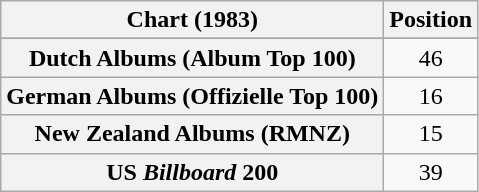<table class="wikitable sortable plainrowheaders" style="text-align:center">
<tr>
<th scope="col">Chart (1983)</th>
<th scope="col">Position</th>
</tr>
<tr>
</tr>
<tr>
<th scope="row">Dutch Albums (Album Top 100)</th>
<td>46</td>
</tr>
<tr>
<th scope="row">German Albums (Offizielle Top 100)</th>
<td>16</td>
</tr>
<tr>
<th scope="row">New Zealand Albums (RMNZ)</th>
<td>15</td>
</tr>
<tr>
<th scope="row">US <em>Billboard</em> 200</th>
<td>39</td>
</tr>
</table>
